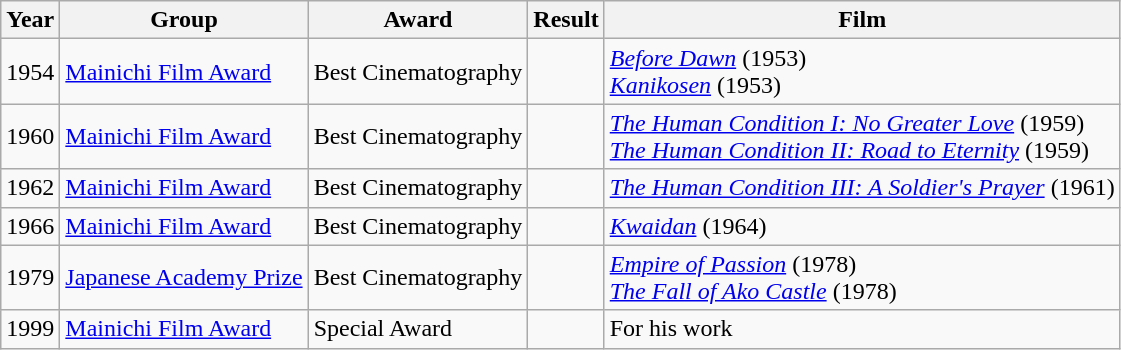<table class="wikitable">
<tr>
<th>Year</th>
<th>Group</th>
<th>Award</th>
<th>Result</th>
<th>Film</th>
</tr>
<tr>
<td>1954</td>
<td><a href='#'>Mainichi Film Award</a></td>
<td>Best Cinematography</td>
<td></td>
<td><em><a href='#'>Before Dawn</a></em> (1953) <br> <em><a href='#'>Kanikosen</a></em> (1953)</td>
</tr>
<tr>
<td>1960</td>
<td><a href='#'>Mainichi Film Award</a></td>
<td>Best Cinematography</td>
<td></td>
<td><em><a href='#'>The Human Condition I: No Greater Love</a></em> (1959) <br> <em><a href='#'>The Human Condition II: Road to Eternity</a></em> (1959)</td>
</tr>
<tr>
<td>1962</td>
<td><a href='#'>Mainichi Film Award</a></td>
<td>Best Cinematography</td>
<td></td>
<td><em><a href='#'>The Human Condition III: A Soldier's Prayer</a></em> (1961)</td>
</tr>
<tr>
<td>1966</td>
<td><a href='#'>Mainichi Film Award</a></td>
<td>Best Cinematography</td>
<td></td>
<td><em><a href='#'>Kwaidan</a></em> (1964)</td>
</tr>
<tr>
<td>1979</td>
<td><a href='#'>Japanese Academy Prize</a></td>
<td>Best Cinematography</td>
<td></td>
<td><em><a href='#'>Empire of Passion</a></em> (1978) <br> <em><a href='#'>The Fall of Ako Castle</a></em> (1978)</td>
</tr>
<tr>
<td>1999</td>
<td><a href='#'>Mainichi Film Award</a></td>
<td>Special Award </td>
<td></td>
<td>For his work </td>
</tr>
</table>
